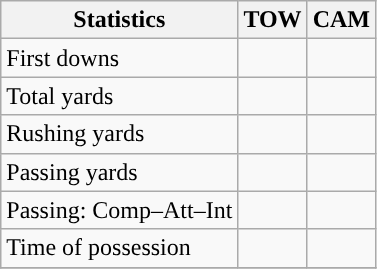<table class="wikitable" style="float: left;">
<tr>
<th>Statistics</th>
<th>TOW</th>
<th>CAM</th>
</tr>
<tr>
<td>First downs</td>
<td></td>
<td></td>
</tr>
<tr>
<td>Total yards</td>
<td></td>
<td></td>
</tr>
<tr>
<td>Rushing yards</td>
<td></td>
<td></td>
</tr>
<tr>
<td>Passing yards</td>
<td></td>
<td></td>
</tr>
<tr>
<td>Passing: Comp–Att–Int</td>
<td></td>
<td></td>
</tr>
<tr>
<td>Time of possession</td>
<td></td>
<td></td>
</tr>
<tr>
</tr>
</table>
